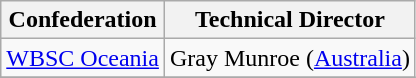<table class="wikitable">
<tr>
<th>Confederation</th>
<th>Technical Director</th>
</tr>
<tr>
<td rowspan="1"><a href='#'>WBSC Oceania</a></td>
<td>Gray Munroe (<a href='#'>Australia</a>)</td>
</tr>
<tr>
</tr>
</table>
